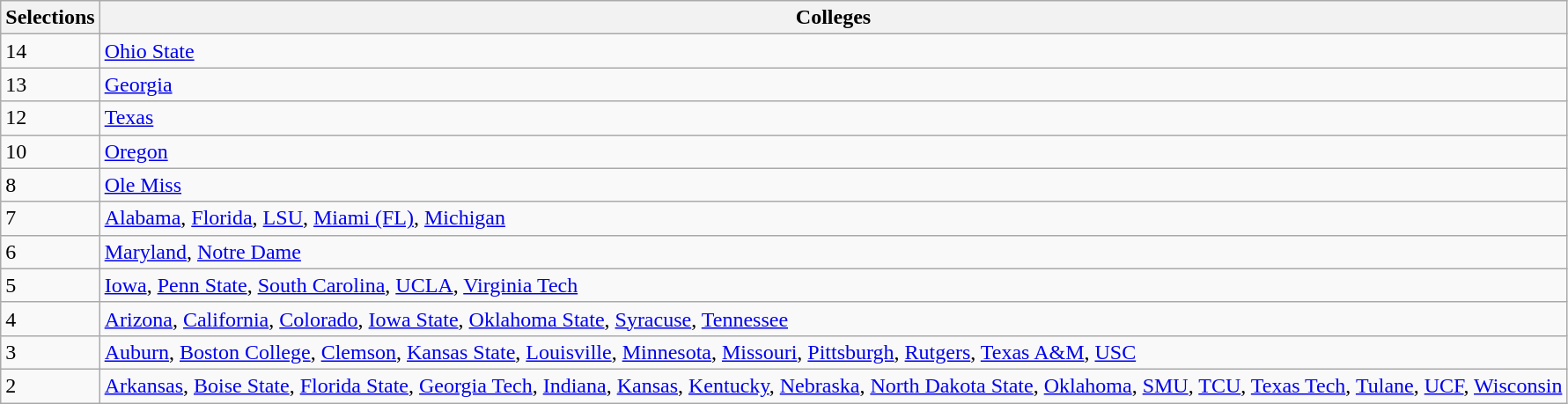<table class="wikitable">
<tr>
<th>Selections</th>
<th>Colleges</th>
</tr>
<tr>
<td>14</td>
<td><a href='#'>Ohio State</a></td>
</tr>
<tr>
<td>13</td>
<td><a href='#'>Georgia</a></td>
</tr>
<tr>
<td>12</td>
<td><a href='#'>Texas</a></td>
</tr>
<tr>
<td>10</td>
<td><a href='#'>Oregon</a></td>
</tr>
<tr>
<td>8</td>
<td><a href='#'>Ole Miss</a></td>
</tr>
<tr>
<td>7</td>
<td><a href='#'>Alabama</a>, <a href='#'>Florida</a>, <a href='#'>LSU</a>, <a href='#'>Miami (FL)</a>, <a href='#'>Michigan</a></td>
</tr>
<tr>
<td>6</td>
<td><a href='#'>Maryland</a>, <a href='#'>Notre Dame</a></td>
</tr>
<tr>
<td>5</td>
<td><a href='#'>Iowa</a>, <a href='#'>Penn State</a>, <a href='#'>South Carolina</a>, <a href='#'>UCLA</a>, <a href='#'>Virginia Tech</a></td>
</tr>
<tr>
<td>4</td>
<td><a href='#'>Arizona</a>, <a href='#'>California</a>, <a href='#'>Colorado</a>, <a href='#'>Iowa State</a>, <a href='#'>Oklahoma State</a>, <a href='#'>Syracuse</a>, <a href='#'>Tennessee</a></td>
</tr>
<tr>
<td>3</td>
<td><a href='#'>Auburn</a>, <a href='#'>Boston College</a>, <a href='#'>Clemson</a>, <a href='#'>Kansas State</a>, <a href='#'>Louisville</a>, <a href='#'>Minnesota</a>, <a href='#'>Missouri</a>, <a href='#'>Pittsburgh</a>, <a href='#'>Rutgers</a>, <a href='#'>Texas A&M</a>, <a href='#'>USC</a></td>
</tr>
<tr>
<td>2</td>
<td><a href='#'>Arkansas</a>, <a href='#'>Boise State</a>, <a href='#'>Florida State</a>, <a href='#'>Georgia Tech</a>, <a href='#'>Indiana</a>, <a href='#'>Kansas</a>, <a href='#'>Kentucky</a>, <a href='#'>Nebraska</a>, <a href='#'>North Dakota State</a>, <a href='#'>Oklahoma</a>, <a href='#'>SMU</a>, <a href='#'>TCU</a>, <a href='#'>Texas Tech</a>, <a href='#'>Tulane</a>, <a href='#'>UCF</a>, <a href='#'>Wisconsin</a></td>
</tr>
</table>
